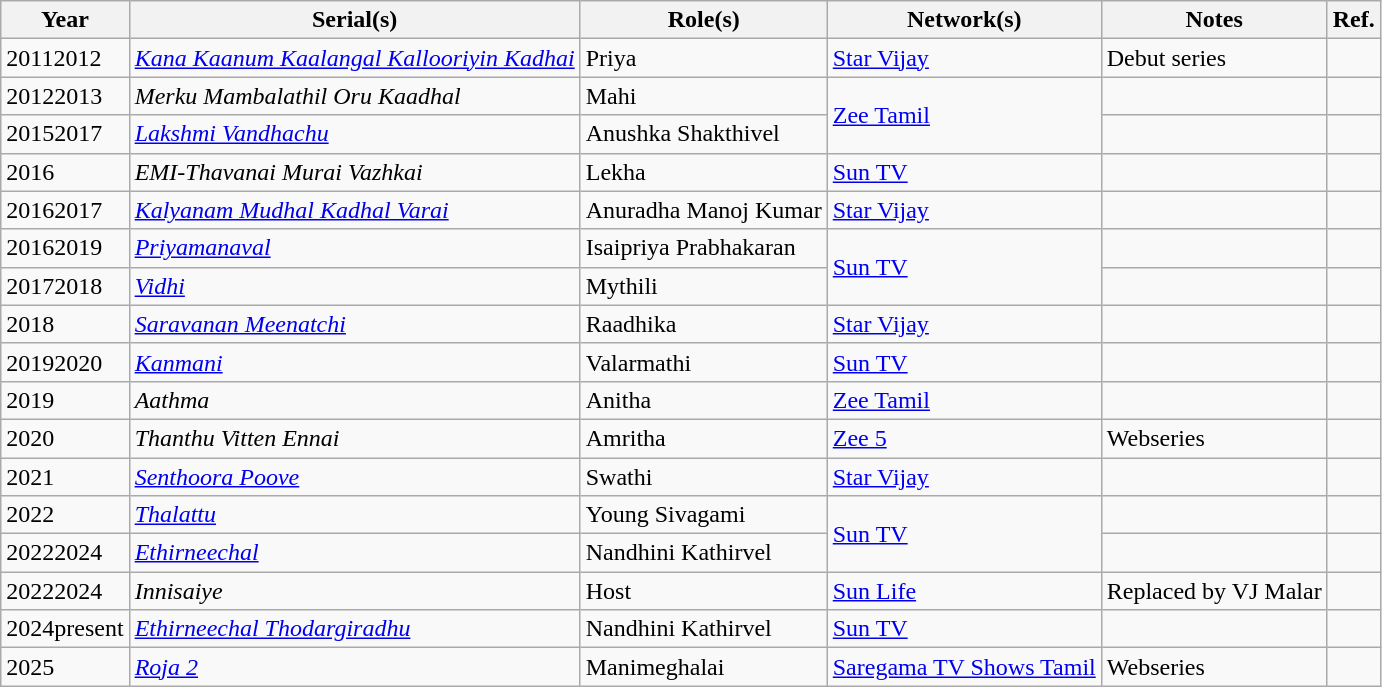<table class="wikitable">
<tr>
<th>Year</th>
<th>Serial(s)</th>
<th>Role(s)</th>
<th>Network(s)</th>
<th>Notes</th>
<th>Ref.</th>
</tr>
<tr>
<td>20112012</td>
<td><em><a href='#'>Kana Kaanum Kaalangal Kallooriyin Kadhai</a></em></td>
<td>Priya</td>
<td><a href='#'>Star Vijay</a></td>
<td>Debut series</td>
<td></td>
</tr>
<tr>
<td>20122013</td>
<td><em>Merku Mambalathil Oru Kaadhal</em></td>
<td>Mahi</td>
<td rowspan="2"><a href='#'>Zee Tamil</a></td>
<td></td>
<td></td>
</tr>
<tr>
<td>20152017</td>
<td><em><a href='#'>Lakshmi Vandhachu</a></em></td>
<td>Anushka Shakthivel</td>
<td></td>
<td></td>
</tr>
<tr>
<td>2016</td>
<td><em>EMI-Thavanai Murai Vazhkai</em></td>
<td>Lekha</td>
<td><a href='#'>Sun TV</a></td>
<td></td>
<td></td>
</tr>
<tr>
<td>20162017</td>
<td><em><a href='#'>Kalyanam Mudhal Kadhal Varai</a></em></td>
<td>Anuradha Manoj Kumar</td>
<td><a href='#'>Star Vijay</a></td>
<td></td>
<td></td>
</tr>
<tr>
<td>20162019</td>
<td><em><a href='#'>Priyamanaval</a></em></td>
<td>Isaipriya Prabhakaran</td>
<td rowspan="2"><a href='#'>Sun TV</a></td>
<td></td>
<td></td>
</tr>
<tr>
<td>20172018</td>
<td><em><a href='#'>Vidhi</a></em></td>
<td>Mythili</td>
<td></td>
<td></td>
</tr>
<tr>
<td>2018</td>
<td><em><a href='#'>Saravanan Meenatchi</a></em></td>
<td>Raadhika</td>
<td><a href='#'>Star Vijay</a></td>
<td></td>
<td></td>
</tr>
<tr>
<td>20192020</td>
<td><em><a href='#'>Kanmani</a></em></td>
<td>Valarmathi</td>
<td><a href='#'>Sun TV</a></td>
<td></td>
<td></td>
</tr>
<tr>
<td>2019</td>
<td><em>Aathma</em></td>
<td>Anitha</td>
<td><a href='#'>Zee Tamil</a></td>
<td></td>
<td></td>
</tr>
<tr>
<td>2020</td>
<td><em>Thanthu Vitten Ennai</em></td>
<td>Amritha</td>
<td><a href='#'>Zee 5</a></td>
<td>Webseries</td>
<td></td>
</tr>
<tr>
<td>2021</td>
<td><em><a href='#'>Senthoora Poove</a></em></td>
<td>Swathi</td>
<td><a href='#'>Star Vijay</a></td>
<td></td>
<td></td>
</tr>
<tr>
<td>2022</td>
<td><em><a href='#'>Thalattu</a></em></td>
<td>Young Sivagami</td>
<td rowspan="2"><a href='#'>Sun TV</a></td>
<td></td>
<td></td>
</tr>
<tr>
<td>20222024</td>
<td><em><a href='#'>Ethirneechal</a></em></td>
<td>Nandhini Kathirvel</td>
<td></td>
<td></td>
</tr>
<tr>
<td>20222024</td>
<td><em>Innisaiye</em></td>
<td>Host</td>
<td><a href='#'>Sun Life</a></td>
<td>Replaced by VJ Malar</td>
<td></td>
</tr>
<tr>
<td>2024present</td>
<td><em><a href='#'>Ethirneechal Thodargiradhu</a></em></td>
<td>Nandhini Kathirvel</td>
<td><a href='#'>Sun TV</a></td>
<td></td>
<td></td>
</tr>
<tr>
<td>2025</td>
<td><em><a href='#'>Roja 2</a></em></td>
<td>Manimeghalai</td>
<td><a href='#'>Saregama TV Shows Tamil</a></td>
<td>Webseries</td>
<td></td>
</tr>
</table>
